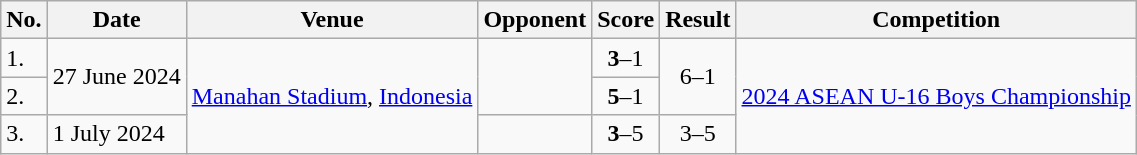<table class="wikitable">
<tr>
<th>No.</th>
<th>Date</th>
<th>Venue</th>
<th>Opponent</th>
<th>Score</th>
<th>Result</th>
<th>Competition</th>
</tr>
<tr>
<td>1.</td>
<td rowspan=2>27 June 2024</td>
<td rowspan=3><a href='#'>Manahan Stadium</a>, <a href='#'>Indonesia</a></td>
<td rowspan=2></td>
<td align=center><strong>3</strong>–1</td>
<td rowspan=2 align=center>6–1</td>
<td rowspan=3><a href='#'>2024 ASEAN U-16 Boys Championship</a></td>
</tr>
<tr>
<td>2.</td>
<td align=center><strong>5</strong>–1</td>
</tr>
<tr>
<td>3.</td>
<td>1 July 2024</td>
<td></td>
<td align=center><strong>3</strong>–5</td>
<td rowspan=2 align=center>3–5</td>
</tr>
</table>
